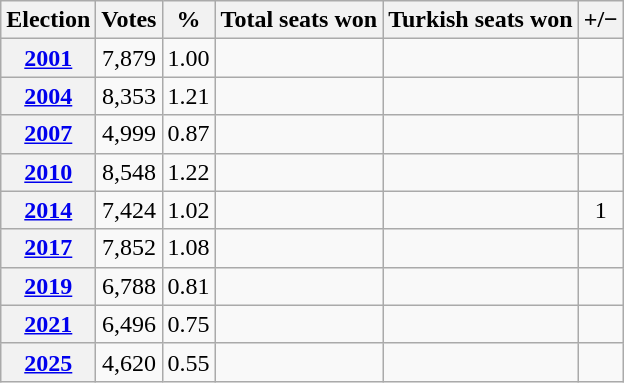<table class="wikitable" style="text-align:center">
<tr>
<th>Election</th>
<th>Votes</th>
<th>%</th>
<th>Total seats won</th>
<th>Turkish seats won</th>
<th>+/−</th>
</tr>
<tr>
<th><a href='#'>2001</a></th>
<td>7,879</td>
<td>1.00</td>
<td></td>
<td></td>
<td></td>
</tr>
<tr>
<th><a href='#'>2004</a></th>
<td>8,353</td>
<td>1.21</td>
<td></td>
<td></td>
<td></td>
</tr>
<tr>
<th><a href='#'>2007</a></th>
<td>4,999</td>
<td>0.87</td>
<td></td>
<td></td>
<td></td>
</tr>
<tr>
<th><a href='#'>2010</a></th>
<td>8,548</td>
<td>1.22</td>
<td></td>
<td></td>
<td></td>
</tr>
<tr>
<th><a href='#'>2014</a></th>
<td>7,424</td>
<td>1.02</td>
<td></td>
<td></td>
<td> 1</td>
</tr>
<tr>
<th><a href='#'>2017</a></th>
<td>7,852</td>
<td>1.08</td>
<td></td>
<td></td>
<td></td>
</tr>
<tr>
<th><a href='#'>2019</a></th>
<td>6,788</td>
<td>0.81</td>
<td></td>
<td></td>
<td></td>
</tr>
<tr>
<th><a href='#'>2021</a></th>
<td>6,496</td>
<td>0.75</td>
<td></td>
<td></td>
<td></td>
</tr>
<tr>
<th><a href='#'>2025</a></th>
<td>4,620</td>
<td>0.55</td>
<td></td>
<td></td>
<td></td>
</tr>
</table>
